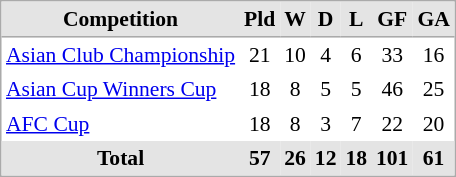<table align=left cellspacing="0" cellpadding="3" style="border:1px solid #AAAAAA;font-size:90%">
<tr bgcolor="#E4E4E4">
<th style="border-bottom:1px solid #AAAAAA">Competition</th>
<th style="border-bottom:1px solid #AAAAAA" align="center">Pld</th>
<th style="border-bottom:1px solid #AAAAAA" align="center">W</th>
<th style="border-bottom:1px solid #AAAAAA" align="center">D</th>
<th style="border-bottom:1px solid #AAAAAA" align="center">L</th>
<th style="border-bottom:1px solid #AAAAAA" align="center">GF</th>
<th style="border-bottom:1px solid #AAAAAA" align="center">GA</th>
</tr>
<tr>
<td><a href='#'>Asian Club Championship</a></td>
<td align="center">21</td>
<td align="center">10</td>
<td align="center">4</td>
<td align="center">6</td>
<td align="center">33</td>
<td align="center">16</td>
</tr>
<tr>
<td><a href='#'>Asian Cup Winners Cup</a></td>
<td align="center">18</td>
<td align="center">8</td>
<td align="center">5</td>
<td align="center">5</td>
<td align="center">46</td>
<td align="center">25</td>
</tr>
<tr>
<td><a href='#'>AFC Cup</a></td>
<td align="center">18</td>
<td align="center">8</td>
<td align="center">3</td>
<td align="center">7</td>
<td align="center">22</td>
<td align="center">20</td>
</tr>
<tr>
</tr>
<tr style="background:#E4E4E4;">
<th ! colspan="1"  align="centre">Total</th>
<th>57</th>
<th>26</th>
<th>12</th>
<th>18</th>
<th>101</th>
<th>61</th>
</tr>
<tr>
</tr>
</table>
